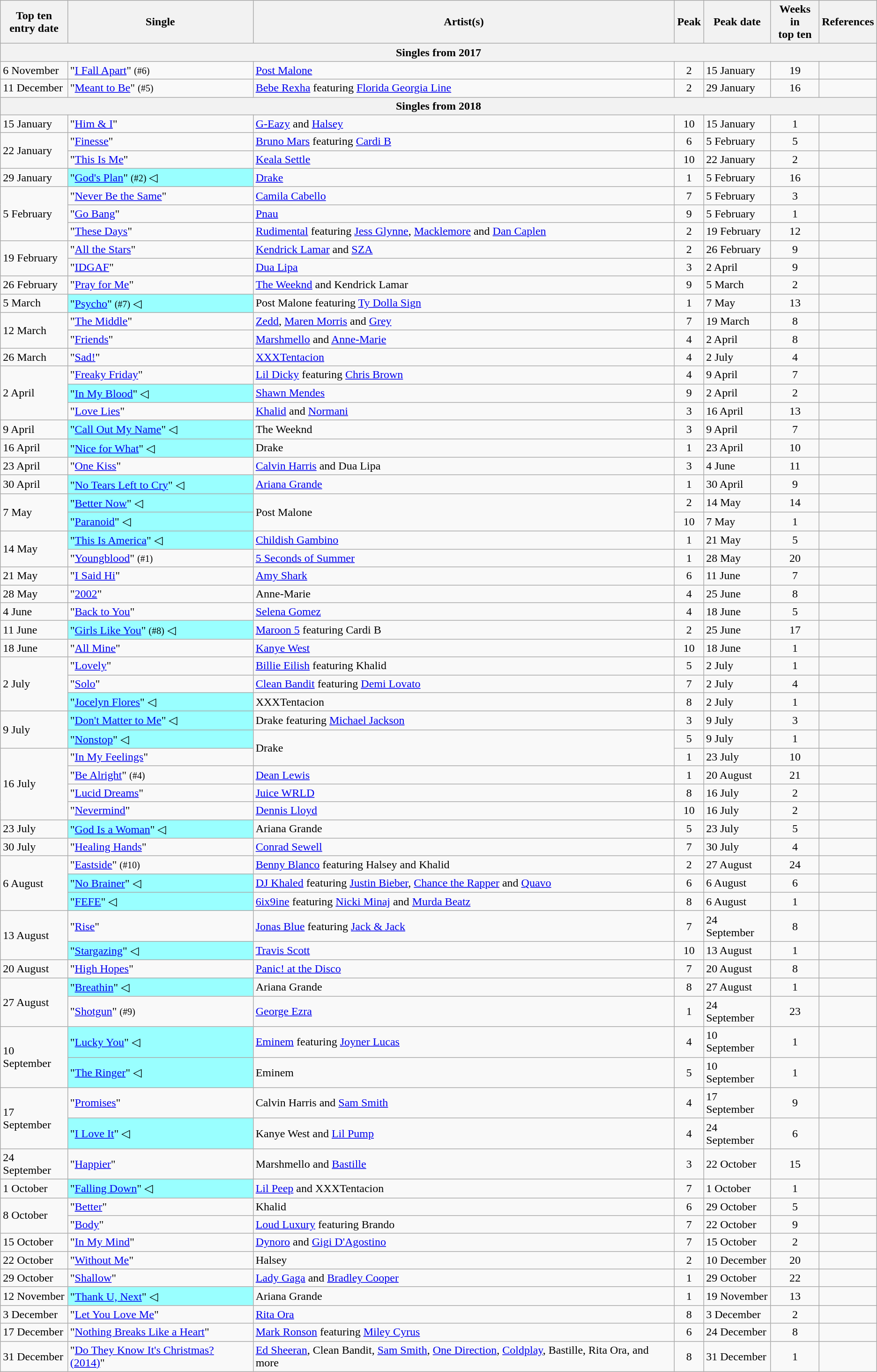<table class="wikitable sortable">
<tr>
<th>Top ten<br>entry date</th>
<th>Single</th>
<th>Artist(s)</th>
<th data-sort-type="number">Peak</th>
<th>Peak date</th>
<th data-sort-type="number">Weeks in<br>top ten</th>
<th>References</th>
</tr>
<tr>
<th colspan=7>Singles from 2017</th>
</tr>
<tr>
<td>6 November</td>
<td>"<a href='#'>I Fall Apart</a>" <small>(#6)</small></td>
<td><a href='#'>Post Malone</a></td>
<td style="text-align:center;">2</td>
<td>15 January</td>
<td style="text-align:center;">19</td>
<td style="text-align:center;"></td>
</tr>
<tr>
<td>11 December</td>
<td>"<a href='#'>Meant to Be</a>" <small>(#5)</small></td>
<td><a href='#'>Bebe Rexha</a> featuring <a href='#'>Florida Georgia Line</a></td>
<td style="text-align:center;">2</td>
<td>29 January</td>
<td style="text-align:center;">16</td>
<td style="text-align:center;"></td>
</tr>
<tr>
<th colspan=7>Singles from 2018</th>
</tr>
<tr>
<td>15 January</td>
<td>"<a href='#'>Him & I</a>"</td>
<td><a href='#'>G-Eazy</a> and <a href='#'>Halsey</a></td>
<td style="text-align:center;">10</td>
<td>15 January</td>
<td style="text-align:center;">1</td>
<td style="text-align:center;"></td>
</tr>
<tr>
<td rowspan=2>22 January</td>
<td>"<a href='#'>Finesse</a>" </td>
<td><a href='#'>Bruno Mars</a> featuring <a href='#'>Cardi B</a></td>
<td style="text-align:center;">6</td>
<td>5 February</td>
<td style="text-align:center;">5</td>
<td style="text-align:center;"></td>
</tr>
<tr>
<td>"<a href='#'>This Is Me</a>"</td>
<td><a href='#'>Keala Settle</a></td>
<td style="text-align:center;">10</td>
<td>22 January</td>
<td style="text-align:center;">2</td>
<td style="text-align:center;"></td>
</tr>
<tr>
<td>29 January</td>
<td style="background:#9ff;">"<a href='#'>God's Plan</a>" <small>(#2)</small> ◁ </td>
<td><a href='#'>Drake</a></td>
<td style="text-align:center;">1</td>
<td>5 February</td>
<td style="text-align:center;">16</td>
<td style="text-align:center;"></td>
</tr>
<tr>
<td rowspan=3>5 February</td>
<td>"<a href='#'>Never Be the Same</a>"</td>
<td><a href='#'>Camila Cabello</a></td>
<td style="text-align:center;">7</td>
<td>5 February</td>
<td style="text-align:center;">3</td>
<td style="text-align:center;"></td>
</tr>
<tr>
<td>"<a href='#'>Go Bang</a>"</td>
<td><a href='#'>Pnau</a></td>
<td style="text-align:center;">9</td>
<td>5 February</td>
<td style="text-align:center;">1</td>
<td style="text-align:center;"></td>
</tr>
<tr>
<td>"<a href='#'>These Days</a>"</td>
<td><a href='#'>Rudimental</a> featuring <a href='#'>Jess Glynne</a>, <a href='#'>Macklemore</a> and <a href='#'>Dan Caplen</a></td>
<td style="text-align:center;">2</td>
<td>19 February</td>
<td style="text-align:center;">12</td>
<td style="text-align:center;"></td>
</tr>
<tr>
<td rowspan=2>19 February</td>
<td>"<a href='#'>All the Stars</a>"</td>
<td><a href='#'>Kendrick Lamar</a> and <a href='#'>SZA</a></td>
<td style="text-align:center;">2</td>
<td>26 February</td>
<td style="text-align:center;">9</td>
<td style="text-align:center;"></td>
</tr>
<tr>
<td>"<a href='#'>IDGAF</a>"</td>
<td><a href='#'>Dua Lipa</a></td>
<td style="text-align:center;">3</td>
<td>2 April</td>
<td style="text-align:center;">9</td>
<td style="text-align:center;"></td>
</tr>
<tr>
<td>26 February</td>
<td>"<a href='#'>Pray for Me</a>"</td>
<td><a href='#'>The Weeknd</a> and Kendrick Lamar</td>
<td style="text-align:center;">9</td>
<td>5 March</td>
<td style="text-align:center;">2</td>
<td style="text-align:center;"></td>
</tr>
<tr>
<td>5 March</td>
<td style="background:#9ff;">"<a href='#'>Psycho</a>" <small>(#7)</small> ◁</td>
<td>Post Malone featuring <a href='#'>Ty Dolla Sign</a></td>
<td style="text-align:center;">1</td>
<td>7 May</td>
<td style="text-align:center;">13</td>
<td style="text-align:center;"></td>
</tr>
<tr>
<td rowspan=2>12 March</td>
<td>"<a href='#'>The Middle</a>"</td>
<td><a href='#'>Zedd</a>, <a href='#'>Maren Morris</a> and <a href='#'>Grey</a></td>
<td style="text-align:center;">7</td>
<td>19 March</td>
<td style="text-align:center;">8</td>
<td style="text-align:center;"></td>
</tr>
<tr>
<td>"<a href='#'>Friends</a>"</td>
<td><a href='#'>Marshmello</a> and <a href='#'>Anne-Marie</a></td>
<td style="text-align:center;">4</td>
<td>2 April</td>
<td style="text-align:center;">8</td>
<td style="text-align:center;"></td>
</tr>
<tr>
<td>26 March</td>
<td>"<a href='#'>Sad!</a>" </td>
<td><a href='#'>XXXTentacion</a></td>
<td style="text-align:center;">4</td>
<td>2 July</td>
<td style="text-align:center;">4</td>
<td style="text-align:center;"></td>
</tr>
<tr>
<td rowspan=3>2 April</td>
<td>"<a href='#'>Freaky Friday</a>"</td>
<td><a href='#'>Lil Dicky</a> featuring <a href='#'>Chris Brown</a></td>
<td style="text-align:center;">4</td>
<td>9 April</td>
<td style="text-align:center;">7</td>
<td style="text-align:center;"></td>
</tr>
<tr>
<td style="background:#9ff;">"<a href='#'>In My Blood</a>" ◁ </td>
<td><a href='#'>Shawn Mendes</a></td>
<td style="text-align:center;">9</td>
<td>2 April</td>
<td style="text-align:center;">2</td>
<td style="text-align:center;"></td>
</tr>
<tr>
<td>"<a href='#'>Love Lies</a>"</td>
<td><a href='#'>Khalid</a> and <a href='#'>Normani</a></td>
<td style="text-align:center;">3</td>
<td>16 April</td>
<td style="text-align:center;">13</td>
<td style="text-align:center;"></td>
</tr>
<tr>
<td>9 April</td>
<td style="background:#9ff;">"<a href='#'>Call Out My Name</a>" ◁</td>
<td>The Weeknd</td>
<td style="text-align:center;">3</td>
<td>9 April</td>
<td style="text-align:center;">7</td>
<td style="text-align:center;"></td>
</tr>
<tr>
<td>16 April</td>
<td style="background:#9ff;">"<a href='#'>Nice for What</a>" ◁ </td>
<td>Drake</td>
<td style="text-align:center;">1</td>
<td>23 April</td>
<td style="text-align:center;">10</td>
<td style="text-align:center;"></td>
</tr>
<tr>
<td>23 April</td>
<td>"<a href='#'>One Kiss</a>"</td>
<td><a href='#'>Calvin Harris</a> and Dua Lipa</td>
<td style="text-align:center;">3</td>
<td>4 June</td>
<td style="text-align:center;">11</td>
<td style="text-align:center;"></td>
</tr>
<tr>
<td>30 April</td>
<td style="background:#9ff;">"<a href='#'>No Tears Left to Cry</a>" ◁</td>
<td><a href='#'>Ariana Grande</a></td>
<td style="text-align:center;">1</td>
<td>30 April</td>
<td style="text-align:center;">9</td>
<td style="text-align:center;"></td>
</tr>
<tr>
<td rowspan=2>7 May</td>
<td style="background:#9ff;">"<a href='#'>Better Now</a>" ◁</td>
<td rowspan=2>Post Malone</td>
<td style="text-align:center;">2</td>
<td>14 May</td>
<td style="text-align:center;">14</td>
<td style="text-align:center;"></td>
</tr>
<tr>
<td style="background:#9ff;">"<a href='#'>Paranoid</a>" ◁</td>
<td style="text-align:center;">10</td>
<td>7 May</td>
<td style="text-align:center;">1</td>
<td style="text-align:center;"></td>
</tr>
<tr>
<td rowspan=2>14 May</td>
<td style="background:#9ff;">"<a href='#'>This Is America</a>" ◁</td>
<td><a href='#'>Childish Gambino</a></td>
<td style="text-align:center;">1</td>
<td>21 May</td>
<td style="text-align:center;">5</td>
<td style="text-align:center;"></td>
</tr>
<tr>
<td>"<a href='#'>Youngblood</a>" <small>(#1)</small></td>
<td><a href='#'>5 Seconds of Summer</a></td>
<td style="text-align:center;">1</td>
<td>28 May</td>
<td style="text-align:center;">20</td>
<td style="text-align:center;"></td>
</tr>
<tr>
<td>21 May</td>
<td>"<a href='#'>I Said Hi</a>" </td>
<td><a href='#'>Amy Shark</a></td>
<td style="text-align:center;">6</td>
<td>11 June</td>
<td style="text-align:center;">7</td>
<td style="text-align:center;"></td>
</tr>
<tr>
<td>28 May</td>
<td>"<a href='#'>2002</a>" </td>
<td>Anne-Marie</td>
<td style="text-align:center;">4</td>
<td>25 June</td>
<td style="text-align:center;">8</td>
<td style="text-align:center;"></td>
</tr>
<tr>
<td>4 June</td>
<td>"<a href='#'>Back to You</a>"</td>
<td><a href='#'>Selena Gomez</a></td>
<td style="text-align:center;">4</td>
<td>18 June</td>
<td style="text-align:center;">5</td>
<td style="text-align:center;"></td>
</tr>
<tr>
<td>11 June</td>
<td style="background:#9ff;">"<a href='#'>Girls Like You</a>" <small>(#8)</small> ◁</td>
<td><a href='#'>Maroon 5</a> featuring Cardi B</td>
<td style="text-align:center;">2</td>
<td>25 June</td>
<td style="text-align:center;">17</td>
<td style="text-align:center;"></td>
</tr>
<tr>
<td>18 June</td>
<td>"<a href='#'>All Mine</a>"</td>
<td><a href='#'>Kanye West</a></td>
<td style="text-align:center;">10</td>
<td>18 June</td>
<td style="text-align:center;">1</td>
<td style="text-align:center;"></td>
</tr>
<tr>
<td rowspan=3>2 July</td>
<td>"<a href='#'>Lovely</a>"</td>
<td><a href='#'>Billie Eilish</a> featuring Khalid</td>
<td style="text-align:center;">5</td>
<td>2 July</td>
<td style="text-align:center;">1</td>
<td style="text-align:center;"></td>
</tr>
<tr>
<td>"<a href='#'>Solo</a>"</td>
<td><a href='#'>Clean Bandit</a> featuring <a href='#'>Demi Lovato</a></td>
<td style="text-align:center;">7</td>
<td>2 July</td>
<td style="text-align:center;">4</td>
<td style="text-align:center;"></td>
</tr>
<tr>
<td style="background:#9ff;">"<a href='#'>Jocelyn Flores</a>" ◁</td>
<td>XXXTentacion</td>
<td style="text-align:center;">8</td>
<td>2 July</td>
<td style="text-align:center;">1</td>
<td style="text-align:center;"></td>
</tr>
<tr>
<td rowspan=2>9 July</td>
<td style="background:#9ff;">"<a href='#'>Don't Matter to Me</a>" ◁</td>
<td>Drake featuring <a href='#'>Michael Jackson</a></td>
<td style="text-align:center;">3</td>
<td>9 July</td>
<td style="text-align:center;">3</td>
<td style="text-align:center;"></td>
</tr>
<tr>
<td style="background:#9ff;">"<a href='#'>Nonstop</a>" ◁</td>
<td rowspan=2>Drake</td>
<td style="text-align:center;">5</td>
<td>9 July</td>
<td style="text-align:center;">1</td>
<td style="text-align:center;"></td>
</tr>
<tr>
<td rowspan=4>16 July</td>
<td>"<a href='#'>In My Feelings</a>"</td>
<td style="text-align:center;">1</td>
<td>23 July</td>
<td style="text-align:center;">10</td>
<td style="text-align:center;"></td>
</tr>
<tr>
<td>"<a href='#'>Be Alright</a>" <small>(#4)</small></td>
<td><a href='#'>Dean Lewis</a></td>
<td style="text-align:center;">1</td>
<td>20 August</td>
<td style="text-align:center;">21</td>
<td style="text-align:center;"></td>
</tr>
<tr>
<td>"<a href='#'>Lucid Dreams</a>" </td>
<td><a href='#'>Juice WRLD</a></td>
<td style="text-align:center;">8</td>
<td>16 July</td>
<td style="text-align:center;">2</td>
<td style="text-align:center;"></td>
</tr>
<tr>
<td>"<a href='#'>Nevermind</a>" </td>
<td><a href='#'>Dennis Lloyd</a></td>
<td style="text-align:center;">10</td>
<td>16 July</td>
<td style="text-align:center;">2</td>
<td style="text-align:center;"></td>
</tr>
<tr>
<td>23 July</td>
<td style="background:#9ff;">"<a href='#'>God Is a Woman</a>" ◁ </td>
<td>Ariana Grande</td>
<td style="text-align:center;">5</td>
<td>23 July</td>
<td style="text-align:center;">5</td>
<td style="text-align:center;"></td>
</tr>
<tr>
<td>30 July</td>
<td>"<a href='#'>Healing Hands</a>"</td>
<td><a href='#'>Conrad Sewell</a></td>
<td style="text-align:center;">7</td>
<td>30 July</td>
<td style="text-align:center;">4</td>
<td style="text-align:center;"></td>
</tr>
<tr>
<td rowspan=3>6 August</td>
<td>"<a href='#'>Eastside</a>" <small>(#10)</small></td>
<td><a href='#'>Benny Blanco</a> featuring Halsey and Khalid</td>
<td style="text-align:center;">2</td>
<td>27 August</td>
<td style="text-align:center;">24</td>
<td style="text-align:center;"></td>
</tr>
<tr>
<td style="background:#9ff;">"<a href='#'>No Brainer</a>" ◁</td>
<td><a href='#'>DJ Khaled</a> featuring <a href='#'>Justin Bieber</a>, <a href='#'>Chance the Rapper</a> and <a href='#'>Quavo</a></td>
<td style="text-align:center;">6</td>
<td>6 August</td>
<td style="text-align:center;">6</td>
<td style="text-align:center;"></td>
</tr>
<tr>
<td style="background:#9ff;">"<a href='#'>FEFE</a>" ◁</td>
<td><a href='#'>6ix9ine</a> featuring <a href='#'>Nicki Minaj</a> and <a href='#'>Murda Beatz</a></td>
<td style="text-align:center;">8</td>
<td>6 August</td>
<td style="text-align:center;">1</td>
<td style="text-align:center;"></td>
</tr>
<tr>
<td rowspan=2>13 August</td>
<td>"<a href='#'>Rise</a>" </td>
<td><a href='#'>Jonas Blue</a> featuring <a href='#'>Jack & Jack</a></td>
<td style="text-align:center;">7</td>
<td>24 September</td>
<td style="text-align:center;">8</td>
<td style="text-align:center;"></td>
</tr>
<tr>
<td style="background:#9ff;">"<a href='#'>Stargazing</a>" ◁</td>
<td><a href='#'>Travis Scott</a></td>
<td style="text-align:center;">10</td>
<td>13 August</td>
<td style="text-align:center;">1</td>
<td style="text-align:center;"></td>
</tr>
<tr>
<td>20 August</td>
<td>"<a href='#'>High Hopes</a>"</td>
<td><a href='#'>Panic! at the Disco</a></td>
<td style="text-align:center;">7</td>
<td>20 August</td>
<td style="text-align:center;">8</td>
<td style="text-align:center;"></td>
</tr>
<tr>
<td rowspan=2>27 August</td>
<td style="background:#9ff;">"<a href='#'>Breathin</a>" ◁</td>
<td>Ariana Grande</td>
<td style="text-align:center;">8</td>
<td>27 August</td>
<td style="text-align:center;">1</td>
<td style="text-align:center;"></td>
</tr>
<tr>
<td>"<a href='#'>Shotgun</a>" <small>(#9)</small></td>
<td><a href='#'>George Ezra</a></td>
<td style="text-align:center;">1</td>
<td>24 September</td>
<td style="text-align:center;">23</td>
<td style="text-align:center;"></td>
</tr>
<tr>
<td rowspan=2>10 September</td>
<td style="background:#9ff;">"<a href='#'>Lucky You</a>" ◁</td>
<td><a href='#'>Eminem</a> featuring <a href='#'>Joyner Lucas</a></td>
<td style="text-align:center;">4</td>
<td>10 September</td>
<td style="text-align:center;">1</td>
<td style="text-align:center;"></td>
</tr>
<tr>
<td style="background:#9ff;">"<a href='#'>The Ringer</a>" ◁</td>
<td>Eminem</td>
<td style="text-align:center;">5</td>
<td>10 September</td>
<td style="text-align:center;">1</td>
<td style="text-align:center;"></td>
</tr>
<tr>
<td rowspan=2>17 September</td>
<td>"<a href='#'>Promises</a>"</td>
<td>Calvin Harris and <a href='#'>Sam Smith</a></td>
<td style="text-align:center;">4</td>
<td>17 September</td>
<td style="text-align:center;">9</td>
<td style="text-align:center;"></td>
</tr>
<tr>
<td style="background:#9ff;">"<a href='#'>I Love It</a>" ◁</td>
<td>Kanye West and <a href='#'>Lil Pump</a></td>
<td style="text-align:center;">4</td>
<td>24 September</td>
<td style="text-align:center;">6</td>
<td style="text-align:center;"></td>
</tr>
<tr>
<td>24 September</td>
<td>"<a href='#'>Happier</a>"</td>
<td>Marshmello and <a href='#'>Bastille</a></td>
<td style="text-align:center;">3</td>
<td>22 October</td>
<td style="text-align:center;">15</td>
<td style="text-align:center;"></td>
</tr>
<tr>
<td>1 October</td>
<td style="background:#9ff;">"<a href='#'>Falling Down</a>" ◁</td>
<td><a href='#'>Lil Peep</a> and XXXTentacion</td>
<td style="text-align:center;">7</td>
<td>1 October</td>
<td style="text-align:center;">1</td>
<td style="text-align:center;"></td>
</tr>
<tr>
<td rowspan=2>8 October</td>
<td>"<a href='#'>Better</a>"</td>
<td>Khalid</td>
<td style="text-align:center;">6</td>
<td>29 October</td>
<td style="text-align:center;">5</td>
<td style="text-align:center;"></td>
</tr>
<tr>
<td>"<a href='#'>Body</a>"</td>
<td><a href='#'>Loud Luxury</a> featuring Brando</td>
<td style="text-align:center;">7</td>
<td>22 October</td>
<td style="text-align:center;">9</td>
<td style="text-align:center;"></td>
</tr>
<tr>
<td>15 October</td>
<td>"<a href='#'>In My Mind</a>"</td>
<td><a href='#'>Dynoro</a> and <a href='#'>Gigi D'Agostino</a></td>
<td style="text-align:center;">7</td>
<td>15 October</td>
<td style="text-align:center;">2</td>
<td style="text-align:center;"></td>
</tr>
<tr>
<td>22 October</td>
<td>"<a href='#'>Without Me</a>"</td>
<td>Halsey</td>
<td style="text-align:center;">2</td>
<td>10 December</td>
<td style="text-align:center;">20</td>
<td style="text-align:center;"></td>
</tr>
<tr>
<td>29 October</td>
<td>"<a href='#'>Shallow</a>"</td>
<td><a href='#'>Lady Gaga</a> and <a href='#'>Bradley Cooper</a></td>
<td style="text-align:center;">1</td>
<td>29 October</td>
<td style="text-align:center;">22</td>
<td style="text-align:center;"></td>
</tr>
<tr>
<td>12 November</td>
<td style="background:#9ff;">"<a href='#'>Thank U, Next</a>" ◁</td>
<td>Ariana Grande</td>
<td style="text-align:center;">1</td>
<td>19 November</td>
<td style="text-align:center;">13</td>
<td style="text-align:center;"></td>
</tr>
<tr>
<td>3 December</td>
<td>"<a href='#'>Let You Love Me</a>"</td>
<td><a href='#'>Rita Ora</a></td>
<td style="text-align:center;">8</td>
<td>3 December</td>
<td style="text-align:center;">2</td>
<td style="text-align:center;"></td>
</tr>
<tr>
<td>17 December</td>
<td>"<a href='#'>Nothing Breaks Like a Heart</a>"</td>
<td><a href='#'>Mark Ronson</a> featuring <a href='#'>Miley Cyrus</a></td>
<td style="text-align:center;">6</td>
<td>24 December</td>
<td style="text-align:center;">8</td>
<td style="text-align:center;"></td>
</tr>
<tr>
<td>31 December</td>
<td>"<a href='#'>Do They Know It's Christmas? (2014)</a>"</td>
<td><a href='#'>Ed Sheeran</a>, Clean Bandit, <a href='#'>Sam Smith</a>, <a href='#'>One Direction</a>, <a href='#'>Coldplay</a>, Bastille, Rita Ora, and more</td>
<td style="text-align:center;">8</td>
<td>31 December</td>
<td style="text-align:center;">1</td>
<td style="text-align:center;"></td>
</tr>
</table>
